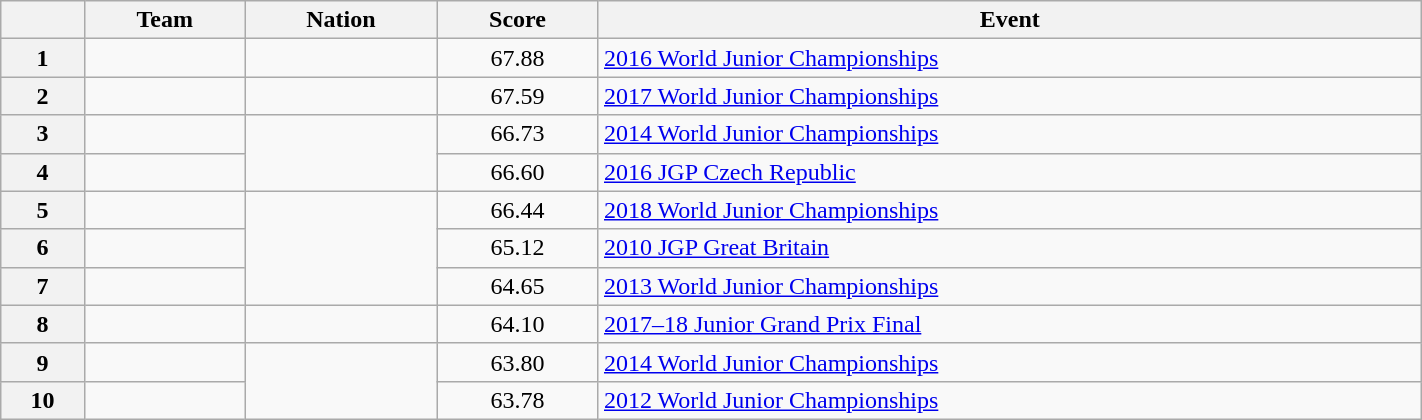<table class="wikitable unsortable" style="text-align:left; width:75%">
<tr>
<th scope="col"></th>
<th scope="col">Team</th>
<th scope="col">Nation</th>
<th scope="col">Score</th>
<th scope="col">Event</th>
</tr>
<tr>
<th scope="row">1</th>
<td></td>
<td></td>
<td style="text-align:center;">67.88</td>
<td><a href='#'>2016 World Junior Championships</a></td>
</tr>
<tr>
<th scope="row">2</th>
<td></td>
<td></td>
<td style="text-align:center;">67.59</td>
<td><a href='#'>2017 World Junior Championships</a></td>
</tr>
<tr>
<th scope="row">3</th>
<td></td>
<td rowspan="2"></td>
<td style="text-align:center;">66.73</td>
<td><a href='#'>2014 World Junior Championships</a></td>
</tr>
<tr>
<th scope="row">4</th>
<td></td>
<td style="text-align:center;">66.60</td>
<td><a href='#'>2016 JGP Czech Republic</a></td>
</tr>
<tr>
<th scope="row">5</th>
<td></td>
<td rowspan="3"></td>
<td style="text-align:center;">66.44</td>
<td><a href='#'>2018 World Junior Championships</a></td>
</tr>
<tr>
<th scope="row">6</th>
<td></td>
<td style="text-align:center;">65.12</td>
<td><a href='#'>2010 JGP Great Britain</a></td>
</tr>
<tr>
<th scope="row">7</th>
<td></td>
<td style="text-align:center;">64.65</td>
<td><a href='#'>2013 World Junior Championships</a></td>
</tr>
<tr>
<th scope="row">8</th>
<td></td>
<td></td>
<td style="text-align:center;">64.10</td>
<td><a href='#'>2017–18 Junior Grand Prix Final</a></td>
</tr>
<tr>
<th scope="row">9</th>
<td></td>
<td rowspan="2"></td>
<td style="text-align:center;">63.80</td>
<td><a href='#'>2014 World Junior Championships</a></td>
</tr>
<tr>
<th scope="row">10</th>
<td></td>
<td style="text-align:center;">63.78</td>
<td><a href='#'>2012 World Junior Championships</a></td>
</tr>
</table>
